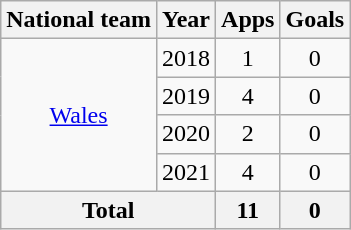<table class="wikitable" style="text-align:center">
<tr>
<th>National team</th>
<th>Year</th>
<th>Apps</th>
<th>Goals</th>
</tr>
<tr>
<td rowspan="4"><a href='#'>Wales</a></td>
<td>2018</td>
<td>1</td>
<td>0</td>
</tr>
<tr>
<td>2019</td>
<td>4</td>
<td>0</td>
</tr>
<tr>
<td>2020</td>
<td>2</td>
<td>0</td>
</tr>
<tr>
<td>2021</td>
<td>4</td>
<td>0</td>
</tr>
<tr>
<th colspan="2">Total</th>
<th>11</th>
<th>0</th>
</tr>
</table>
